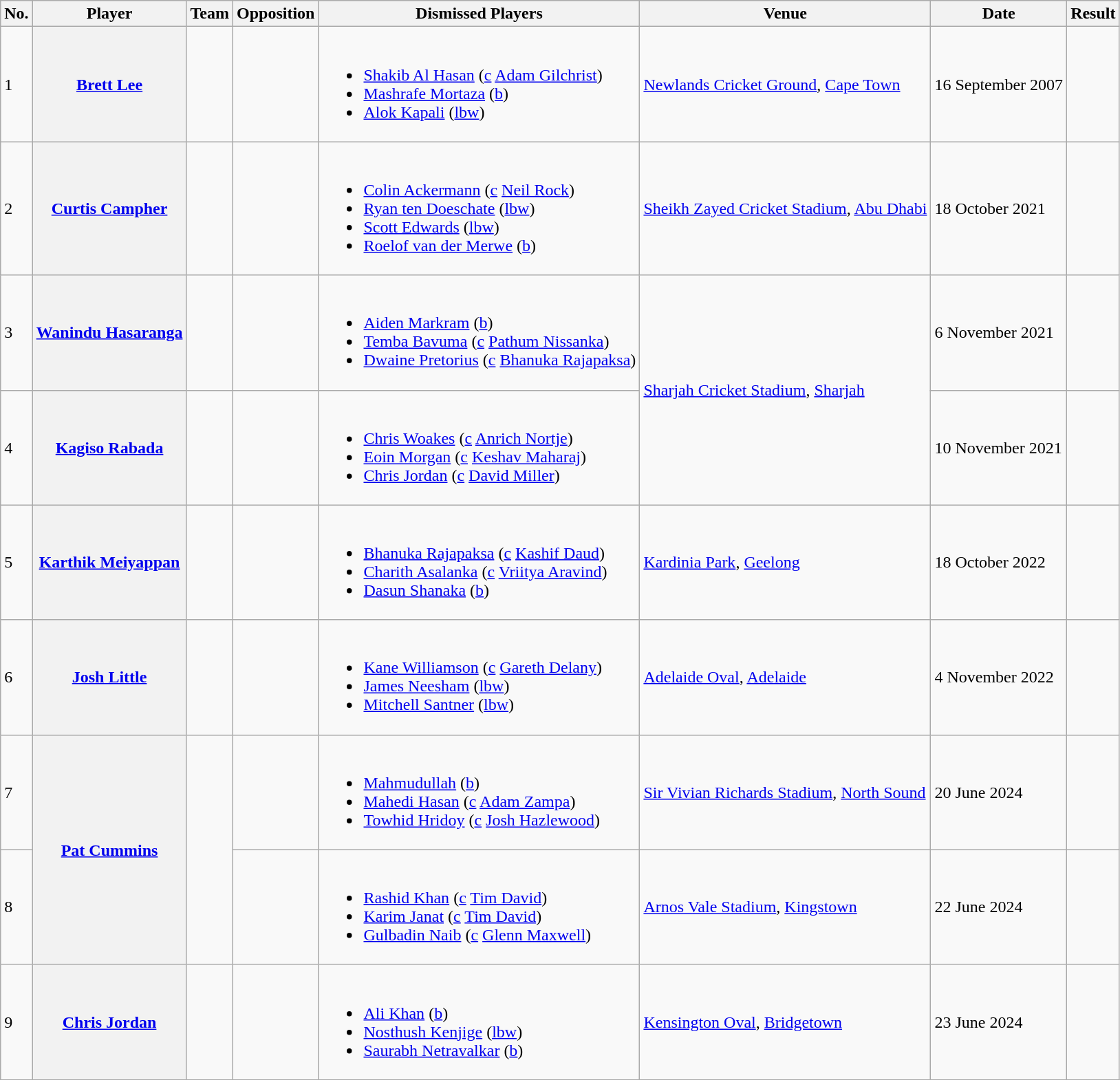<table class="wikitable sortable">
<tr>
<th>No.</th>
<th>Player</th>
<th>Team</th>
<th>Opposition</th>
<th>Dismissed Players</th>
<th>Venue</th>
<th>Date</th>
<th>Result</th>
</tr>
<tr>
<td>1</td>
<th scope="row" style="text-align:center"><a href='#'>Brett Lee</a></th>
<td></td>
<td></td>
<td><br><ul><li><a href='#'>Shakib Al Hasan</a> (<a href='#'>c</a> <a href='#'>Adam Gilchrist</a>)</li><li><a href='#'>Mashrafe Mortaza</a> (<a href='#'>b</a>)</li><li><a href='#'>Alok Kapali</a> (<a href='#'>lbw</a>)</li></ul></td>
<td><a href='#'>Newlands Cricket Ground</a>, <a href='#'>Cape Town</a></td>
<td>16 September 2007</td>
<td></td>
</tr>
<tr>
<td>2</td>
<th scope="row" style="text-align:center"><a href='#'>Curtis Campher</a></th>
<td></td>
<td></td>
<td><br><ul><li><a href='#'>Colin Ackermann</a> (<a href='#'>c</a> <a href='#'>Neil Rock</a>)</li><li><a href='#'>Ryan ten Doeschate</a> (<a href='#'>lbw</a>)</li><li><a href='#'>Scott Edwards</a> (<a href='#'>lbw</a>)</li><li><a href='#'>Roelof van der Merwe</a> (<a href='#'>b</a>)</li></ul></td>
<td><a href='#'>Sheikh Zayed Cricket Stadium</a>, <a href='#'>Abu Dhabi</a></td>
<td>18 October 2021</td>
<td></td>
</tr>
<tr>
<td>3</td>
<th scope="row" style="text-align:center"><a href='#'>Wanindu Hasaranga</a></th>
<td></td>
<td></td>
<td><br><ul><li><a href='#'>Aiden Markram</a> (<a href='#'>b</a>)</li><li><a href='#'>Temba Bavuma</a> (<a href='#'>c</a> <a href='#'>Pathum Nissanka</a>)</li><li><a href='#'>Dwaine Pretorius</a> (<a href='#'>c</a> <a href='#'>Bhanuka Rajapaksa</a>)</li></ul></td>
<td rowspan=2><a href='#'>Sharjah Cricket Stadium</a>, <a href='#'>Sharjah</a></td>
<td>6 November 2021</td>
<td></td>
</tr>
<tr>
<td>4</td>
<th scope="row" style="text-align:center"><a href='#'>Kagiso Rabada</a></th>
<td></td>
<td></td>
<td><br><ul><li><a href='#'>Chris Woakes</a> (<a href='#'>c</a> <a href='#'>Anrich Nortje</a>)</li><li><a href='#'>Eoin Morgan</a> (<a href='#'>c</a> <a href='#'>Keshav Maharaj</a>)</li><li><a href='#'>Chris Jordan</a> (<a href='#'>c</a> <a href='#'>David Miller</a>)</li></ul></td>
<td>10 November 2021</td>
<td></td>
</tr>
<tr>
<td>5</td>
<th scope="row" style="text-align:center"><a href='#'>Karthik Meiyappan</a></th>
<td></td>
<td></td>
<td><br><ul><li><a href='#'>Bhanuka Rajapaksa</a> (<a href='#'>c</a> <a href='#'>Kashif Daud</a>)</li><li><a href='#'>Charith Asalanka</a> (<a href='#'>c</a> <a href='#'>Vriitya Aravind</a>)</li><li><a href='#'>Dasun Shanaka</a> (<a href='#'>b</a>)</li></ul></td>
<td><a href='#'>Kardinia Park</a>, <a href='#'>Geelong</a></td>
<td>18 October 2022</td>
<td></td>
</tr>
<tr>
<td>6</td>
<th scope="row" style="text-align:center"><a href='#'>Josh Little</a></th>
<td></td>
<td></td>
<td><br><ul><li><a href='#'>Kane Williamson</a> (<a href='#'>c</a> <a href='#'>Gareth Delany</a>)</li><li><a href='#'>James Neesham</a> (<a href='#'>lbw</a>)</li><li><a href='#'>Mitchell Santner</a> (<a href='#'>lbw</a>)</li></ul></td>
<td><a href='#'>Adelaide Oval</a>, <a href='#'>Adelaide</a></td>
<td>4 November 2022</td>
<td></td>
</tr>
<tr>
<td>7</td>
<th scope="row" style="text-align:center" rowspan=2><a href='#'>Pat Cummins</a></th>
<td rowspan=2></td>
<td></td>
<td><br><ul><li><a href='#'>Mahmudullah</a> (<a href='#'>b</a>)</li><li><a href='#'>Mahedi Hasan</a> (<a href='#'>c</a> <a href='#'>Adam Zampa</a>)</li><li><a href='#'>Towhid Hridoy</a> (<a href='#'>c</a> <a href='#'>Josh Hazlewood</a>)</li></ul></td>
<td><a href='#'>Sir Vivian Richards Stadium</a>, <a href='#'>North Sound</a></td>
<td>20 June 2024</td>
<td></td>
</tr>
<tr>
<td>8</td>
<td></td>
<td><br><ul><li><a href='#'>Rashid Khan</a> (<a href='#'>c</a> <a href='#'>Tim David</a>)</li><li><a href='#'>Karim Janat</a> (<a href='#'>c</a> <a href='#'>Tim David</a>)</li><li><a href='#'>Gulbadin Naib</a> (<a href='#'>c</a> <a href='#'>Glenn Maxwell</a>)</li></ul></td>
<td><a href='#'>Arnos Vale Stadium</a>, <a href='#'>Kingstown</a></td>
<td>22 June 2024</td>
<td></td>
</tr>
<tr>
<td>9</td>
<th scope="row" style="text-align:center"><a href='#'>Chris Jordan</a></th>
<td></td>
<td></td>
<td><br><ul><li><a href='#'>Ali Khan</a> (<a href='#'>b</a>)</li><li><a href='#'>Nosthush Kenjige</a> (<a href='#'>lbw</a>)</li><li><a href='#'>Saurabh Netravalkar</a> (<a href='#'>b</a>)</li></ul></td>
<td><a href='#'>Kensington Oval</a>, <a href='#'>Bridgetown</a></td>
<td>23 June 2024</td>
<td></td>
</tr>
<tr>
</tr>
</table>
